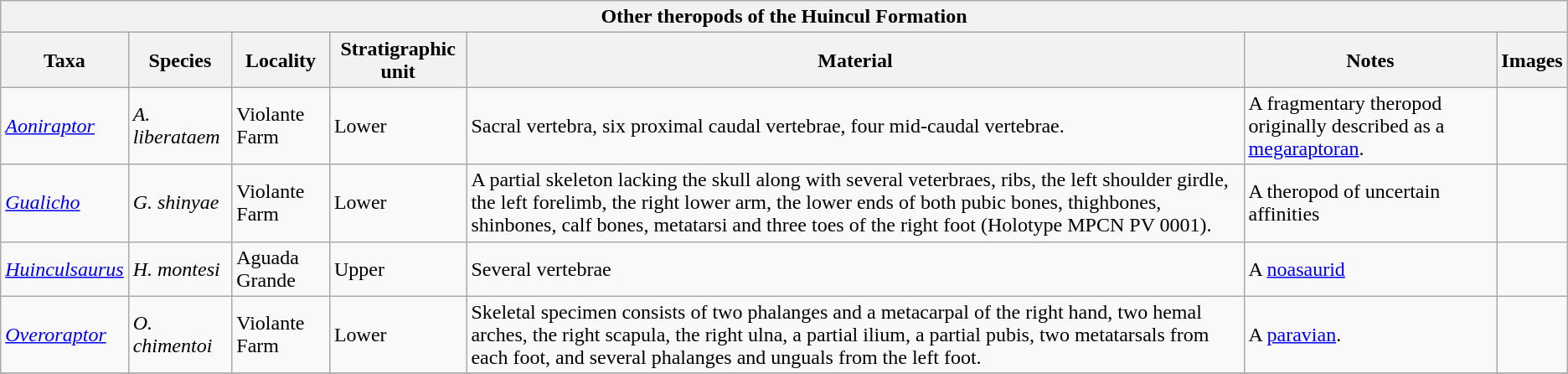<table class="wikitable">
<tr>
<th colspan="7">Other theropods of the Huincul Formation</th>
</tr>
<tr>
<th>Taxa</th>
<th>Species</th>
<th>Locality</th>
<th>Stratigraphic unit</th>
<th>Material</th>
<th>Notes</th>
<th>Images</th>
</tr>
<tr>
<td><em><a href='#'>Aoniraptor</a></em></td>
<td><em>A. liberataem</em></td>
<td>Violante Farm</td>
<td>Lower</td>
<td>Sacral vertebra, six proximal caudal vertebrae, four mid-caudal vertebrae.<em></em></td>
<td>A fragmentary theropod originally described as a <a href='#'>megaraptoran</a>.</td>
<td></td>
</tr>
<tr>
<td><em><a href='#'>Gualicho</a></em></td>
<td><em>G. shinyae</em></td>
<td>Violante Farm</td>
<td>Lower</td>
<td>A partial skeleton lacking the skull along with several veterbraes, ribs, the left shoulder girdle, the left forelimb, the right lower arm, the lower ends of both pubic bones, thighbones, shinbones, calf bones, metatarsi and three toes of the right foot (Holotype MPCN PV 0001).</td>
<td>A theropod of uncertain affinities</td>
<td></td>
</tr>
<tr>
<td><em><a href='#'>Huinculsaurus</a></em></td>
<td><em>H. montesi</em></td>
<td>Aguada Grande</td>
<td>Upper</td>
<td>Several vertebrae</td>
<td>A <a href='#'>noasaurid</a></td>
<td></td>
</tr>
<tr>
<td><em><a href='#'>Overoraptor</a></em></td>
<td><em>O. chimentoi</em></td>
<td>Violante Farm</td>
<td>Lower</td>
<td>Skeletal specimen consists of two phalanges and a metacarpal of the right hand, two hemal arches, the right scapula, the right ulna, a partial ilium, a partial pubis, two metatarsals from each foot, and several phalanges and unguals from the left foot.</td>
<td>A <a href='#'>paravian</a>.</td>
<td></td>
</tr>
<tr>
</tr>
</table>
